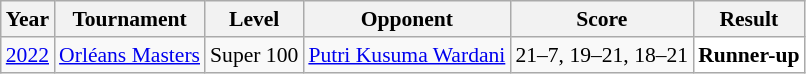<table class="sortable wikitable" style="font-size: 90%;">
<tr>
<th>Year</th>
<th>Tournament</th>
<th>Level</th>
<th>Opponent</th>
<th>Score</th>
<th>Result</th>
</tr>
<tr>
<td align="center"><a href='#'>2022</a></td>
<td align="left"><a href='#'>Orléans Masters</a></td>
<td align="left">Super 100</td>
<td align="left"> <a href='#'>Putri Kusuma Wardani</a></td>
<td align="left">21–7, 19–21, 18–21</td>
<td style="text-align:left; background:white"> <strong>Runner-up</strong></td>
</tr>
</table>
